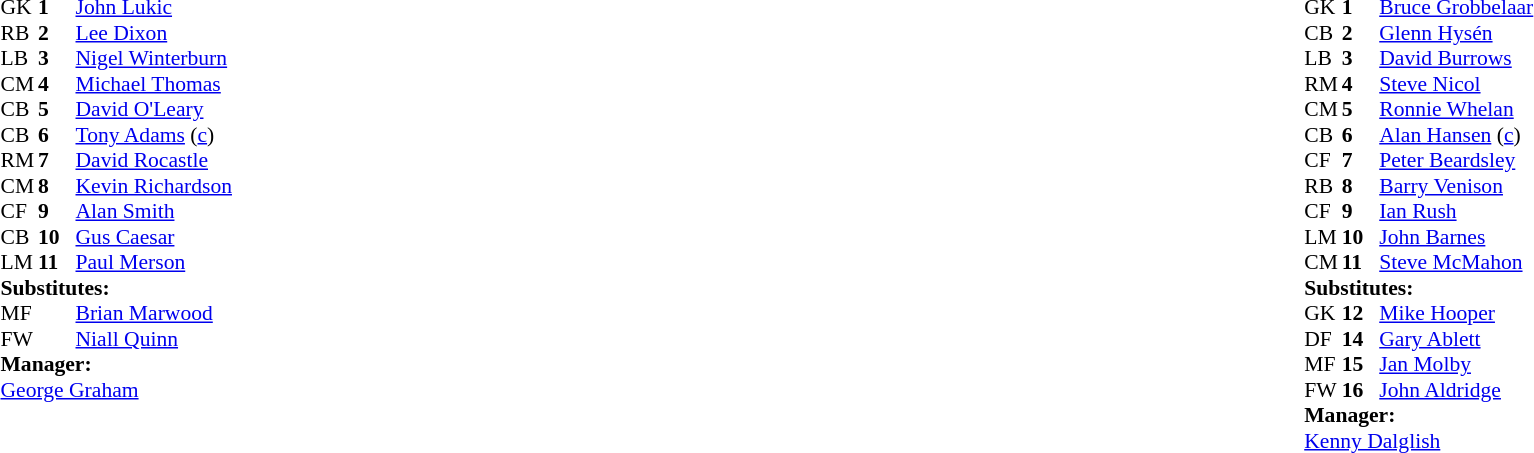<table width="100%">
<tr>
<td valign="top" width="50%"><br><table style="font-size: 90%" cellspacing="0" cellpadding="0">
<tr>
<td colspan="4"></td>
</tr>
<tr>
<th width=25></th>
<th width=25></th>
</tr>
<tr>
<td>GK</td>
<td><strong>1</strong></td>
<td> <a href='#'>John Lukic</a></td>
</tr>
<tr>
<td>RB</td>
<td><strong>2</strong></td>
<td> <a href='#'>Lee Dixon</a></td>
</tr>
<tr>
<td>LB</td>
<td><strong>3</strong></td>
<td> <a href='#'>Nigel Winterburn</a></td>
</tr>
<tr>
<td>CM</td>
<td><strong>4</strong></td>
<td> <a href='#'>Michael Thomas</a></td>
</tr>
<tr>
<td>CB</td>
<td><strong>5</strong></td>
<td> <a href='#'>David O'Leary</a></td>
</tr>
<tr>
<td>CB</td>
<td><strong>6</strong></td>
<td> <a href='#'>Tony Adams</a> (<a href='#'>c</a>)</td>
</tr>
<tr>
<td>RM</td>
<td><strong>7</strong></td>
<td> <a href='#'>David Rocastle</a></td>
</tr>
<tr>
<td>CM</td>
<td><strong>8</strong></td>
<td> <a href='#'>Kevin Richardson</a></td>
</tr>
<tr>
<td>CF</td>
<td><strong>9</strong></td>
<td> <a href='#'>Alan Smith</a></td>
<td></td>
<td></td>
</tr>
<tr>
<td>CB</td>
<td><strong>10</strong></td>
<td> <a href='#'>Gus Caesar</a></td>
<td></td>
<td></td>
</tr>
<tr>
<td>LM</td>
<td><strong>11</strong></td>
<td> <a href='#'>Paul Merson</a></td>
</tr>
<tr>
<td colspan=3><strong>Substitutes:</strong></td>
</tr>
<tr>
<td>MF</td>
<td></td>
<td> <a href='#'>Brian Marwood</a></td>
<td></td>
<td></td>
</tr>
<tr>
<td>FW</td>
<td></td>
<td> <a href='#'>Niall Quinn</a></td>
<td></td>
<td></td>
</tr>
<tr>
<td colspan=3><strong>Manager:</strong></td>
</tr>
<tr>
<td colspan=4> <a href='#'>George Graham</a></td>
</tr>
</table>
</td>
<td valign="top"></td>
<td valign="top" width="50%"><br><table style="font-size: 90%" cellspacing="0" cellpadding="0" align=center>
<tr>
<td colspan="4"></td>
</tr>
<tr>
<th width=25></th>
<th width=25></th>
</tr>
<tr>
<td>GK</td>
<td><strong>1</strong></td>
<td> <a href='#'>Bruce Grobbelaar</a></td>
</tr>
<tr>
<td>CB</td>
<td><strong>2</strong></td>
<td> <a href='#'>Glenn Hysén</a></td>
</tr>
<tr>
<td>LB</td>
<td><strong>3</strong></td>
<td> <a href='#'>David Burrows</a></td>
</tr>
<tr>
<td>RM</td>
<td><strong>4</strong></td>
<td> <a href='#'>Steve Nicol</a></td>
</tr>
<tr>
<td>CM</td>
<td><strong>5</strong></td>
<td> <a href='#'>Ronnie Whelan</a></td>
</tr>
<tr>
<td>CB</td>
<td><strong>6</strong></td>
<td> <a href='#'>Alan Hansen</a> (<a href='#'>c</a>)</td>
</tr>
<tr>
<td>CF</td>
<td><strong>7</strong></td>
<td> <a href='#'>Peter Beardsley</a></td>
</tr>
<tr>
<td>RB</td>
<td><strong>8</strong></td>
<td> <a href='#'>Barry Venison</a></td>
</tr>
<tr>
<td>CF</td>
<td><strong>9</strong></td>
<td> <a href='#'>Ian Rush</a></td>
</tr>
<tr>
<td>LM</td>
<td><strong>10</strong></td>
<td> <a href='#'>John Barnes</a></td>
</tr>
<tr>
<td>CM</td>
<td><strong>11</strong></td>
<td> <a href='#'>Steve McMahon</a></td>
</tr>
<tr>
<td colspan=3><strong>Substitutes:</strong></td>
</tr>
<tr>
<td>GK</td>
<td><strong>12</strong></td>
<td> <a href='#'>Mike Hooper</a></td>
</tr>
<tr>
<td>DF</td>
<td><strong>14</strong></td>
<td> <a href='#'>Gary Ablett</a></td>
</tr>
<tr>
<td>MF</td>
<td><strong>15</strong></td>
<td> <a href='#'>Jan Molby</a></td>
</tr>
<tr>
<td>FW</td>
<td><strong>16</strong></td>
<td> <a href='#'>John Aldridge</a></td>
</tr>
<tr>
<td colspan=3><strong>Manager:</strong></td>
</tr>
<tr>
<td colspan=4> <a href='#'>Kenny Dalglish</a></td>
</tr>
</table>
</td>
</tr>
</table>
